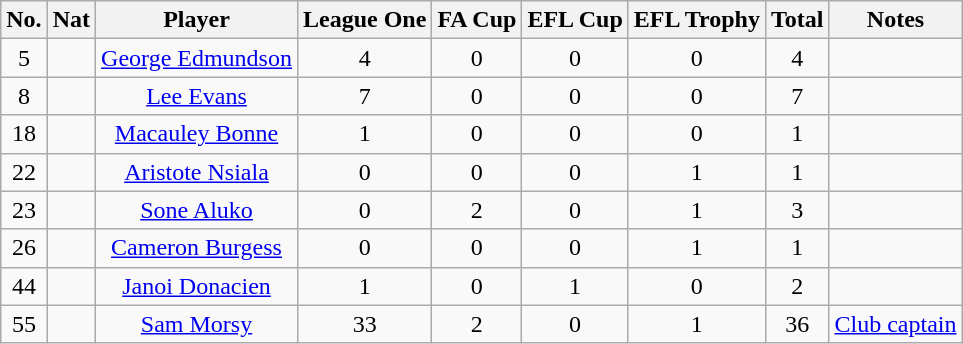<table class="wikitable" style="text-align:center">
<tr>
<th width=0%>No.</th>
<th width=0%>Nat</th>
<th width=0%>Player</th>
<th width=0%>League One</th>
<th width=0%>FA Cup</th>
<th width=0%>EFL Cup</th>
<th width=0%>EFL Trophy</th>
<th width=0%>Total</th>
<th width=0%>Notes</th>
</tr>
<tr>
<td>5</td>
<td></td>
<td><a href='#'>George Edmundson</a></td>
<td>4</td>
<td>0</td>
<td>0</td>
<td>0</td>
<td>4</td>
<td></td>
</tr>
<tr>
<td>8</td>
<td></td>
<td><a href='#'>Lee Evans</a></td>
<td>7</td>
<td>0</td>
<td>0</td>
<td>0</td>
<td>7</td>
<td></td>
</tr>
<tr>
<td>18</td>
<td></td>
<td><a href='#'>Macauley Bonne</a></td>
<td>1</td>
<td>0</td>
<td>0</td>
<td>0</td>
<td>1</td>
<td></td>
</tr>
<tr>
<td>22</td>
<td></td>
<td><a href='#'>Aristote Nsiala</a></td>
<td>0</td>
<td>0</td>
<td>0</td>
<td>1</td>
<td>1</td>
<td></td>
</tr>
<tr>
<td>23</td>
<td></td>
<td><a href='#'>Sone Aluko</a></td>
<td>0</td>
<td>2</td>
<td>0</td>
<td>1</td>
<td>3</td>
</tr>
<tr>
<td>26</td>
<td></td>
<td><a href='#'>Cameron Burgess</a></td>
<td>0</td>
<td>0</td>
<td>0</td>
<td>1</td>
<td>1</td>
<td></td>
</tr>
<tr>
<td>44</td>
<td></td>
<td><a href='#'>Janoi Donacien</a></td>
<td>1</td>
<td>0</td>
<td>1</td>
<td>0</td>
<td>2</td>
<td></td>
</tr>
<tr>
<td>55</td>
<td></td>
<td><a href='#'>Sam Morsy</a></td>
<td>33</td>
<td>2</td>
<td>0</td>
<td>1</td>
<td>36</td>
<td><a href='#'>Club captain</a></td>
</tr>
</table>
